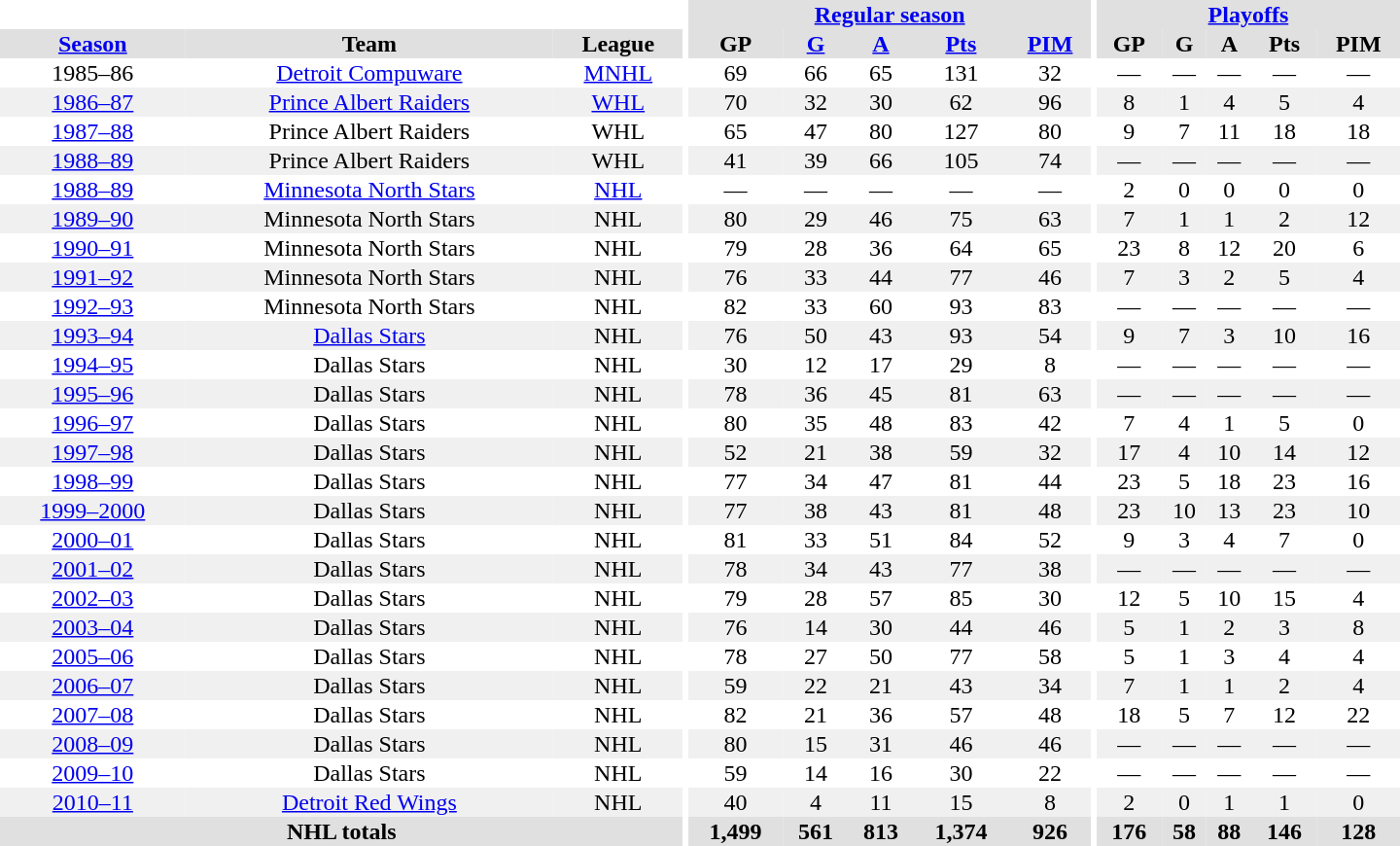<table border="0" cellpadding="1" cellspacing="0" style="text-align:center; width:60em;">
<tr bgcolor="#e0e0e0">
<th colspan="3" bgcolor="#ffffff"></th>
<th rowspan="99" bgcolor="#ffffff"></th>
<th colspan="5"><a href='#'>Regular season</a></th>
<th rowspan="99" bgcolor="#ffffff"></th>
<th colspan="5"><a href='#'>Playoffs</a></th>
</tr>
<tr bgcolor="#e0e0e0">
<th><a href='#'>Season</a></th>
<th>Team</th>
<th>League</th>
<th>GP</th>
<th><a href='#'>G</a></th>
<th><a href='#'>A</a></th>
<th><a href='#'>Pts</a></th>
<th><a href='#'>PIM</a></th>
<th>GP</th>
<th>G</th>
<th>A</th>
<th>Pts</th>
<th>PIM</th>
</tr>
<tr>
<td>1985–86</td>
<td><a href='#'>Detroit Compuware</a></td>
<td><a href='#'>MNHL</a></td>
<td>69</td>
<td>66</td>
<td>65</td>
<td>131</td>
<td>32</td>
<td>—</td>
<td>—</td>
<td>—</td>
<td>—</td>
<td>—</td>
</tr>
<tr bgcolor="#f0f0f0">
<td><a href='#'>1986–87</a></td>
<td><a href='#'>Prince Albert Raiders</a></td>
<td><a href='#'>WHL</a></td>
<td>70</td>
<td>32</td>
<td>30</td>
<td>62</td>
<td>96</td>
<td>8</td>
<td>1</td>
<td>4</td>
<td>5</td>
<td>4</td>
</tr>
<tr>
<td><a href='#'>1987–88</a></td>
<td>Prince Albert Raiders</td>
<td>WHL</td>
<td>65</td>
<td>47</td>
<td>80</td>
<td>127</td>
<td>80</td>
<td>9</td>
<td>7</td>
<td>11</td>
<td>18</td>
<td>18</td>
</tr>
<tr bgcolor="#f0f0f0">
<td><a href='#'>1988–89</a></td>
<td>Prince Albert Raiders</td>
<td>WHL</td>
<td>41</td>
<td>39</td>
<td>66</td>
<td>105</td>
<td>74</td>
<td>—</td>
<td>—</td>
<td>—</td>
<td>—</td>
<td>—</td>
</tr>
<tr>
<td><a href='#'>1988–89</a></td>
<td><a href='#'>Minnesota North Stars</a></td>
<td><a href='#'>NHL</a></td>
<td>—</td>
<td>—</td>
<td>—</td>
<td>—</td>
<td>—</td>
<td>2</td>
<td>0</td>
<td>0</td>
<td>0</td>
<td>0</td>
</tr>
<tr bgcolor="#f0f0f0">
<td><a href='#'>1989–90</a></td>
<td>Minnesota North Stars</td>
<td>NHL</td>
<td>80</td>
<td>29</td>
<td>46</td>
<td>75</td>
<td>63</td>
<td>7</td>
<td>1</td>
<td>1</td>
<td>2</td>
<td>12</td>
</tr>
<tr>
<td><a href='#'>1990–91</a></td>
<td>Minnesota North Stars</td>
<td>NHL</td>
<td>79</td>
<td>28</td>
<td>36</td>
<td>64</td>
<td>65</td>
<td>23</td>
<td>8</td>
<td>12</td>
<td>20</td>
<td>6</td>
</tr>
<tr bgcolor="#f0f0f0">
<td><a href='#'>1991–92</a></td>
<td>Minnesota North Stars</td>
<td>NHL</td>
<td>76</td>
<td>33</td>
<td>44</td>
<td>77</td>
<td>46</td>
<td>7</td>
<td>3</td>
<td>2</td>
<td>5</td>
<td>4</td>
</tr>
<tr>
<td><a href='#'>1992–93</a></td>
<td>Minnesota North Stars</td>
<td>NHL</td>
<td>82</td>
<td>33</td>
<td>60</td>
<td>93</td>
<td>83</td>
<td>—</td>
<td>—</td>
<td>—</td>
<td>—</td>
<td>—</td>
</tr>
<tr bgcolor="#f0f0f0">
<td><a href='#'>1993–94</a></td>
<td><a href='#'>Dallas Stars</a></td>
<td>NHL</td>
<td>76</td>
<td>50</td>
<td>43</td>
<td>93</td>
<td>54</td>
<td>9</td>
<td>7</td>
<td>3</td>
<td>10</td>
<td>16</td>
</tr>
<tr>
<td><a href='#'>1994–95</a></td>
<td>Dallas Stars</td>
<td>NHL</td>
<td>30</td>
<td>12</td>
<td>17</td>
<td>29</td>
<td>8</td>
<td>—</td>
<td>—</td>
<td>—</td>
<td>—</td>
<td>—</td>
</tr>
<tr bgcolor="#f0f0f0">
<td><a href='#'>1995–96</a></td>
<td>Dallas Stars</td>
<td>NHL</td>
<td>78</td>
<td>36</td>
<td>45</td>
<td>81</td>
<td>63</td>
<td>—</td>
<td>—</td>
<td>—</td>
<td>—</td>
<td>—</td>
</tr>
<tr>
<td><a href='#'>1996–97</a></td>
<td>Dallas Stars</td>
<td>NHL</td>
<td>80</td>
<td>35</td>
<td>48</td>
<td>83</td>
<td>42</td>
<td>7</td>
<td>4</td>
<td>1</td>
<td>5</td>
<td>0</td>
</tr>
<tr bgcolor="#f0f0f0">
<td><a href='#'>1997–98</a></td>
<td>Dallas Stars</td>
<td>NHL</td>
<td>52</td>
<td>21</td>
<td>38</td>
<td>59</td>
<td>32</td>
<td>17</td>
<td>4</td>
<td>10</td>
<td>14</td>
<td>12</td>
</tr>
<tr>
<td><a href='#'>1998–99</a></td>
<td>Dallas Stars</td>
<td>NHL</td>
<td>77</td>
<td>34</td>
<td>47</td>
<td>81</td>
<td>44</td>
<td>23</td>
<td>5</td>
<td>18</td>
<td>23</td>
<td>16</td>
</tr>
<tr bgcolor="#f0f0f0">
<td><a href='#'>1999–2000</a></td>
<td>Dallas Stars</td>
<td>NHL</td>
<td>77</td>
<td>38</td>
<td>43</td>
<td>81</td>
<td>48</td>
<td>23</td>
<td>10</td>
<td>13</td>
<td>23</td>
<td>10</td>
</tr>
<tr>
<td><a href='#'>2000–01</a></td>
<td>Dallas Stars</td>
<td>NHL</td>
<td>81</td>
<td>33</td>
<td>51</td>
<td>84</td>
<td>52</td>
<td>9</td>
<td>3</td>
<td>4</td>
<td>7</td>
<td>0</td>
</tr>
<tr bgcolor="#f0f0f0">
<td><a href='#'>2001–02</a></td>
<td>Dallas Stars</td>
<td>NHL</td>
<td>78</td>
<td>34</td>
<td>43</td>
<td>77</td>
<td>38</td>
<td>—</td>
<td>—</td>
<td>—</td>
<td>—</td>
<td>—</td>
</tr>
<tr>
<td><a href='#'>2002–03</a></td>
<td>Dallas Stars</td>
<td>NHL</td>
<td>79</td>
<td>28</td>
<td>57</td>
<td>85</td>
<td>30</td>
<td>12</td>
<td>5</td>
<td>10</td>
<td>15</td>
<td>4</td>
</tr>
<tr bgcolor="#f0f0f0">
<td><a href='#'>2003–04</a></td>
<td>Dallas Stars</td>
<td>NHL</td>
<td>76</td>
<td>14</td>
<td>30</td>
<td>44</td>
<td>46</td>
<td>5</td>
<td>1</td>
<td>2</td>
<td>3</td>
<td>8</td>
</tr>
<tr>
<td><a href='#'>2005–06</a></td>
<td>Dallas Stars</td>
<td>NHL</td>
<td>78</td>
<td>27</td>
<td>50</td>
<td>77</td>
<td>58</td>
<td>5</td>
<td>1</td>
<td>3</td>
<td>4</td>
<td>4</td>
</tr>
<tr bgcolor="#f0f0f0">
<td><a href='#'>2006–07</a></td>
<td>Dallas Stars</td>
<td>NHL</td>
<td>59</td>
<td>22</td>
<td>21</td>
<td>43</td>
<td>34</td>
<td>7</td>
<td>1</td>
<td>1</td>
<td>2</td>
<td>4</td>
</tr>
<tr>
<td><a href='#'>2007–08</a></td>
<td>Dallas Stars</td>
<td>NHL</td>
<td>82</td>
<td>21</td>
<td>36</td>
<td>57</td>
<td>48</td>
<td>18</td>
<td>5</td>
<td>7</td>
<td>12</td>
<td>22</td>
</tr>
<tr bgcolor="#f0f0f0">
<td><a href='#'>2008–09</a></td>
<td>Dallas Stars</td>
<td>NHL</td>
<td>80</td>
<td>15</td>
<td>31</td>
<td>46</td>
<td>46</td>
<td>—</td>
<td>—</td>
<td>—</td>
<td>—</td>
<td>—</td>
</tr>
<tr>
<td><a href='#'>2009–10</a></td>
<td>Dallas Stars</td>
<td>NHL</td>
<td>59</td>
<td>14</td>
<td>16</td>
<td>30</td>
<td>22</td>
<td>—</td>
<td>—</td>
<td>—</td>
<td>—</td>
<td>—</td>
</tr>
<tr bgcolor="#f0f0f0">
<td><a href='#'>2010–11</a></td>
<td><a href='#'>Detroit Red Wings</a></td>
<td>NHL</td>
<td>40</td>
<td>4</td>
<td>11</td>
<td>15</td>
<td>8</td>
<td>2</td>
<td>0</td>
<td>1</td>
<td>1</td>
<td>0</td>
</tr>
<tr bgcolor="#e0e0e0">
<th colspan="3">NHL totals</th>
<th>1,499</th>
<th>561</th>
<th>813</th>
<th>1,374</th>
<th>926</th>
<th>176</th>
<th>58</th>
<th>88</th>
<th>146</th>
<th>128</th>
</tr>
</table>
